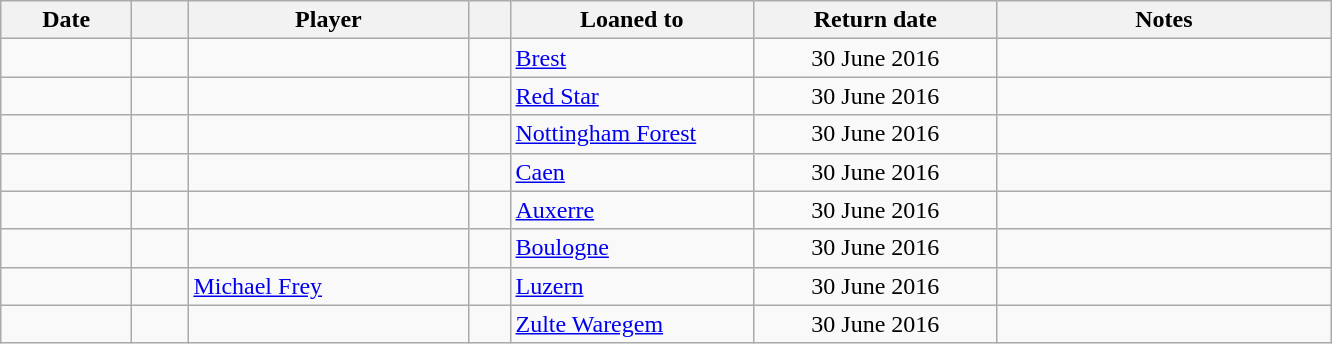<table class="wikitable sortable">
<tr>
<th style="width:80px;">Date</th>
<th style="width:30px;"></th>
<th style="width:180px;">Player</th>
<th style="width:20px;"></th>
<th style="width:155px;">Loaned to</th>
<th style="width:155px;" class="unsortable">Return date</th>
<th style="width:215px;" class="unsortable">Notes</th>
</tr>
<tr>
<td></td>
<td align=center></td>
<td> </td>
<td></td>
<td> <a href='#'>Brest</a></td>
<td align=center>30 June 2016</td>
<td align=center></td>
</tr>
<tr>
<td></td>
<td align=center></td>
<td> </td>
<td></td>
<td> <a href='#'>Red Star</a></td>
<td align=center>30 June 2016</td>
<td align=center></td>
</tr>
<tr>
<td></td>
<td align=center></td>
<td> </td>
<td></td>
<td> <a href='#'>Nottingham Forest</a></td>
<td align=center>30 June 2016</td>
<td align=center></td>
</tr>
<tr>
<td></td>
<td align=center></td>
<td> </td>
<td></td>
<td> <a href='#'>Caen</a></td>
<td align=center>30 June 2016</td>
<td align=center></td>
</tr>
<tr>
<td></td>
<td align=center></td>
<td> </td>
<td></td>
<td> <a href='#'>Auxerre</a></td>
<td align=center>30 June 2016</td>
<td align=center></td>
</tr>
<tr>
<td></td>
<td align=center></td>
<td> </td>
<td></td>
<td> <a href='#'>Boulogne</a></td>
<td align=center>30 June 2016</td>
<td align=center></td>
</tr>
<tr>
<td></td>
<td align=center></td>
<td> <a href='#'>Michael Frey</a></td>
<td></td>
<td> <a href='#'>Luzern</a></td>
<td align=center>30 June 2016</td>
<td align=center></td>
</tr>
<tr>
<td></td>
<td align=center></td>
<td> </td>
<td></td>
<td> <a href='#'>Zulte Waregem</a></td>
<td align=center>30 June 2016</td>
<td align=center></td>
</tr>
</table>
